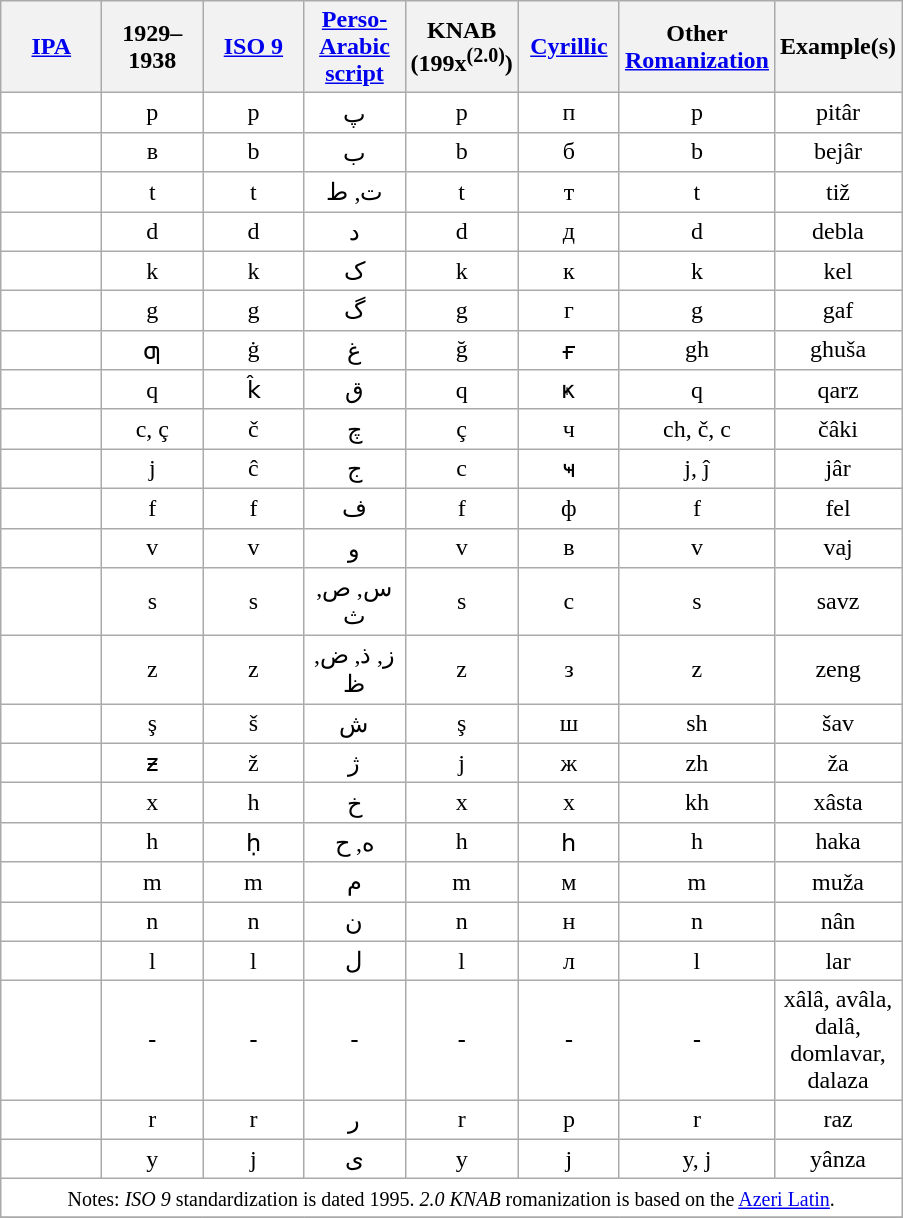<table class="wikitable" style="border:1px solid #aaa; border-collapse:collapse; text-align: center; background:white;">
<tr>
<th style="width:60px;"><a href='#'>IPA</a></th>
<th style="width:60px;">1929–1938</th>
<th style="width:60px;"><a href='#'>ISO 9</a></th>
<th style="width:60px;"><a href='#'>Perso-Arabic script</a></th>
<th style="width:60px;">KNAB (199x<sup>(2.0)</sup>)</th>
<th style="width:60px;"><a href='#'>Cyrillic</a></th>
<th style="width:60px;">Other <a href='#'>Romanization</a></th>
<th style="width:60px;">Example(s)</th>
</tr>
<tr>
<td></td>
<td>p</td>
<td>p</td>
<td><span>پ</span></td>
<td>p</td>
<td>п</td>
<td>p</td>
<td>pitâr</td>
</tr>
<tr>
<td></td>
<td>в</td>
<td>b</td>
<td><span>ب</span></td>
<td>b</td>
<td>б</td>
<td>b</td>
<td>bejâr</td>
</tr>
<tr>
<td></td>
<td>t</td>
<td>t</td>
<td><span>ت, ط</span></td>
<td>t</td>
<td>т</td>
<td>t</td>
<td>tiž</td>
</tr>
<tr>
<td></td>
<td>d</td>
<td>d</td>
<td><span>د</span></td>
<td>d</td>
<td>д</td>
<td>d</td>
<td>debla</td>
</tr>
<tr>
<td></td>
<td>k</td>
<td>k</td>
<td><span>ک</span></td>
<td>k</td>
<td>к</td>
<td>k</td>
<td>kel</td>
</tr>
<tr>
<td></td>
<td>g</td>
<td>g</td>
<td><span>گ</span></td>
<td>g</td>
<td>г</td>
<td>g</td>
<td>gaf</td>
</tr>
<tr>
<td></td>
<td>ƣ</td>
<td>ġ</td>
<td><span>غ</span></td>
<td>ğ</td>
<td>ғ</td>
<td>gh</td>
<td>ghuša</td>
</tr>
<tr>
<td></td>
<td>q</td>
<td>k̂</td>
<td><span>ق</span></td>
<td>q</td>
<td>ҝ</td>
<td>q</td>
<td>qarz</td>
</tr>
<tr>
<td></td>
<td>c, ç</td>
<td>č</td>
<td><span>چ</span></td>
<td>ç</td>
<td>ч</td>
<td>ch, č, c</td>
<td>čâki</td>
</tr>
<tr>
<td></td>
<td>j</td>
<td>ĉ</td>
<td><span>ج</span></td>
<td>c</td>
<td>ҹ</td>
<td>j, ĵ</td>
<td>jâr</td>
</tr>
<tr>
<td></td>
<td>f</td>
<td>f</td>
<td><span>ف</span></td>
<td>f</td>
<td>ф</td>
<td>f</td>
<td>fel</td>
</tr>
<tr>
<td></td>
<td>v</td>
<td>v</td>
<td><span>و</span></td>
<td>v</td>
<td>в</td>
<td>v</td>
<td>vaj</td>
</tr>
<tr>
<td></td>
<td>s</td>
<td>s</td>
<td><span>س, ص, ث</span></td>
<td>s</td>
<td>с</td>
<td>s</td>
<td>savz</td>
</tr>
<tr>
<td></td>
<td>z</td>
<td>z</td>
<td><span>ز, ذ, ض, ظ</span></td>
<td>z</td>
<td>з</td>
<td>z</td>
<td>zeng</td>
</tr>
<tr>
<td></td>
<td>ş</td>
<td>š</td>
<td><span>ش</span></td>
<td>ş</td>
<td>ш</td>
<td>sh</td>
<td>šav</td>
</tr>
<tr>
<td></td>
<td>ƶ</td>
<td>ž</td>
<td><span>ژ</span></td>
<td>j</td>
<td>ж</td>
<td>zh</td>
<td>ža</td>
</tr>
<tr>
<td></td>
<td>x</td>
<td>h</td>
<td><span>خ</span></td>
<td>x</td>
<td>x</td>
<td>kh</td>
<td>xâsta</td>
</tr>
<tr>
<td></td>
<td>h</td>
<td>ḥ</td>
<td><span>ه, ح</span></td>
<td>h</td>
<td>һ</td>
<td>h</td>
<td>haka</td>
</tr>
<tr>
<td></td>
<td>m</td>
<td>m</td>
<td><span>م</span></td>
<td>m</td>
<td>м</td>
<td>m</td>
<td>muža</td>
</tr>
<tr>
<td></td>
<td>n</td>
<td>n</td>
<td><span>ن</span></td>
<td>n</td>
<td>н</td>
<td>n</td>
<td>nân</td>
</tr>
<tr>
<td></td>
<td>l</td>
<td>l</td>
<td><span>ل</span></td>
<td>l</td>
<td>л</td>
<td>l</td>
<td>lar</td>
</tr>
<tr>
<td></td>
<td><strong>-</strong></td>
<td><strong>-</strong></td>
<td><strong>-</strong></td>
<td><strong>-</strong></td>
<td><strong>-</strong></td>
<td><strong>-</strong></td>
<td>xâlâ, avâla, dalâ, domlavar, dalaza</td>
</tr>
<tr>
<td></td>
<td>r</td>
<td>r</td>
<td><span>ر</span></td>
<td>r</td>
<td>р</td>
<td>r</td>
<td>raz</td>
</tr>
<tr>
<td></td>
<td>y</td>
<td>j</td>
<td><span>ی</span></td>
<td>y</td>
<td>ј</td>
<td>y, j</td>
<td>yânza</td>
</tr>
<tr>
<td colspan="8"><small>Notes: <em>ISO 9</em> standardization is dated 1995. <em>2.0 KNAB</em> romanization is based on the <a href='#'>Azeri Latin</a>.</small></td>
</tr>
<tr>
</tr>
</table>
